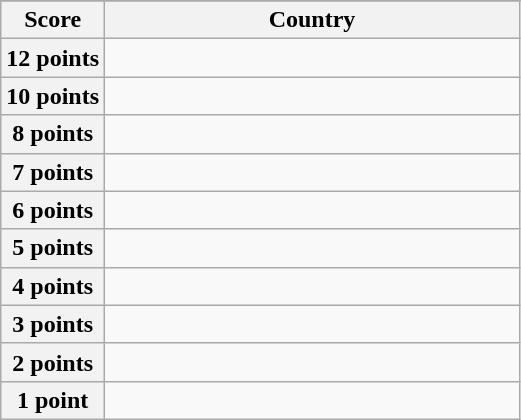<table class="wikitable">
<tr>
</tr>
<tr>
<th scope="col" width="20%">Score</th>
<th scope="col">Country</th>
</tr>
<tr>
<th scope="row">12 points</th>
<td></td>
</tr>
<tr>
<th scope="row">10 points</th>
<td></td>
</tr>
<tr>
<th scope="row">8 points</th>
<td></td>
</tr>
<tr>
<th scope="row">7 points</th>
<td></td>
</tr>
<tr>
<th scope="row">6 points</th>
<td></td>
</tr>
<tr>
<th scope="row">5 points</th>
<td></td>
</tr>
<tr>
<th scope="row">4 points</th>
<td></td>
</tr>
<tr>
<th scope="row">3 points</th>
<td></td>
</tr>
<tr>
<th scope="row">2 points</th>
<td></td>
</tr>
<tr>
<th scope="row">1 point</th>
<td></td>
</tr>
</table>
